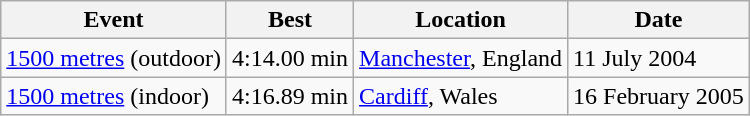<table class="wikitable">
<tr>
<th>Event</th>
<th>Best</th>
<th>Location</th>
<th>Date</th>
</tr>
<tr>
<td><a href='#'>1500 metres</a> (outdoor)</td>
<td>4:14.00 min</td>
<td><a href='#'>Manchester</a>, England</td>
<td>11 July 2004</td>
</tr>
<tr>
<td><a href='#'>1500 metres</a> (indoor)</td>
<td>4:16.89 min</td>
<td><a href='#'>Cardiff</a>, Wales</td>
<td>16 February 2005</td>
</tr>
</table>
